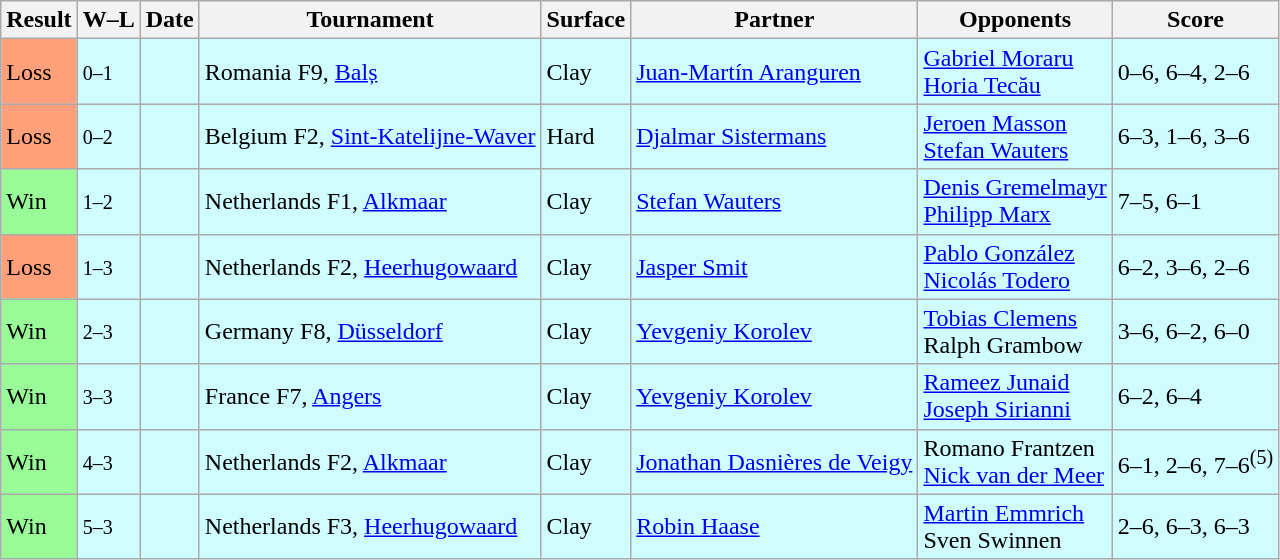<table class="sortable wikitable">
<tr>
<th>Result</th>
<th class="unsortable">W–L</th>
<th>Date</th>
<th>Tournament</th>
<th>Surface</th>
<th>Partner</th>
<th>Opponents</th>
<th class="unsortable">Score</th>
</tr>
<tr style="background:#cffcff;">
<td style="background:#ffa07a;">Loss</td>
<td><small>0–1</small></td>
<td></td>
<td>Romania F9, <a href='#'>Balș</a></td>
<td>Clay</td>
<td> <a href='#'>Juan-Martín Aranguren</a></td>
<td> <a href='#'>Gabriel Moraru</a> <br>  <a href='#'>Horia Tecău</a></td>
<td>0–6, 6–4, 2–6</td>
</tr>
<tr style="background:#cffcff;">
<td style="background:#ffa07a;">Loss</td>
<td><small>0–2</small></td>
<td></td>
<td>Belgium F2, <a href='#'>Sint-Katelijne-Waver</a></td>
<td>Hard</td>
<td> <a href='#'>Djalmar Sistermans</a></td>
<td> <a href='#'>Jeroen Masson</a> <br>  <a href='#'>Stefan Wauters</a></td>
<td>6–3, 1–6, 3–6</td>
</tr>
<tr style="background:#cffcff;">
<td style="background:#98fb98;">Win</td>
<td><small>1–2</small></td>
<td></td>
<td>Netherlands F1, <a href='#'>Alkmaar</a></td>
<td>Clay</td>
<td> <a href='#'>Stefan Wauters</a></td>
<td> <a href='#'>Denis Gremelmayr</a> <br>  <a href='#'>Philipp Marx</a></td>
<td>7–5, 6–1</td>
</tr>
<tr style="background:#cffcff;">
<td style="background:#ffa07a;">Loss</td>
<td><small>1–3</small></td>
<td></td>
<td>Netherlands F2, <a href='#'>Heerhugowaard</a></td>
<td>Clay</td>
<td> <a href='#'>Jasper Smit</a></td>
<td> <a href='#'>Pablo González</a> <br>  <a href='#'>Nicolás Todero</a></td>
<td>6–2, 3–6, 2–6</td>
</tr>
<tr style="background:#cffcff;">
<td style="background:#98fb98;">Win</td>
<td><small>2–3</small></td>
<td></td>
<td>Germany F8, <a href='#'>Düsseldorf</a></td>
<td>Clay</td>
<td> <a href='#'>Yevgeniy Korolev</a></td>
<td> <a href='#'>Tobias Clemens</a> <br>  Ralph Grambow</td>
<td>3–6, 6–2, 6–0</td>
</tr>
<tr style="background:#cffcff;">
<td style="background:#98fb98;">Win</td>
<td><small>3–3</small></td>
<td></td>
<td>France F7, <a href='#'>Angers</a></td>
<td>Clay</td>
<td> <a href='#'>Yevgeniy Korolev</a></td>
<td> <a href='#'>Rameez Junaid</a> <br>  <a href='#'>Joseph Sirianni</a></td>
<td>6–2, 6–4</td>
</tr>
<tr style="background:#cffcff;">
<td style="background:#98fb98;">Win</td>
<td><small>4–3</small></td>
<td></td>
<td>Netherlands F2, <a href='#'>Alkmaar</a></td>
<td>Clay</td>
<td> <a href='#'>Jonathan Dasnières de Veigy</a></td>
<td> Romano Frantzen <br>  <a href='#'>Nick van der Meer</a></td>
<td>6–1, 2–6, 7–6<sup>(5)</sup></td>
</tr>
<tr style="background:#cffcff;">
<td style="background:#98fb98;">Win</td>
<td><small>5–3</small></td>
<td></td>
<td>Netherlands F3, <a href='#'>Heerhugowaard</a></td>
<td>Clay</td>
<td> <a href='#'>Robin Haase</a></td>
<td> <a href='#'>Martin Emmrich</a> <br>  Sven Swinnen</td>
<td>2–6, 6–3, 6–3</td>
</tr>
</table>
